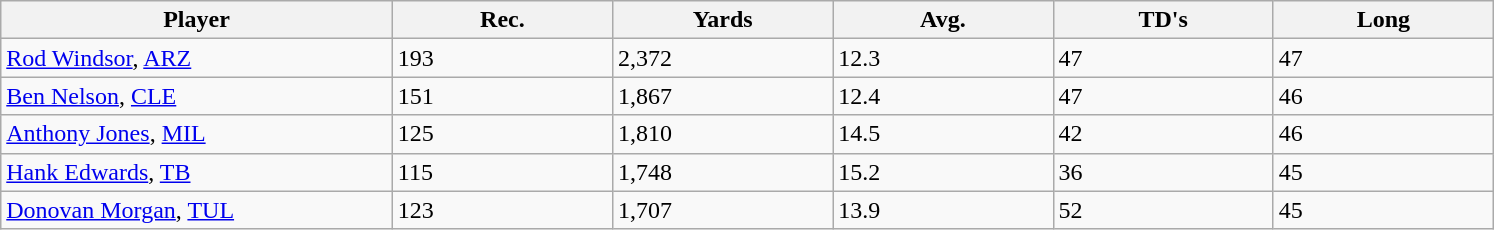<table class="wikitable sortable">
<tr>
<th bgcolor="#DDDDFF" width="16%">Player</th>
<th bgcolor="#DDDDFF" width="9%">Rec.</th>
<th bgcolor="#DDDDFF" width="9%">Yards</th>
<th bgcolor="#DDDDFF" width="9%">Avg.</th>
<th bgcolor="#DDDDFF" width="9%">TD's</th>
<th bgcolor="#DDDDFF" width="9%">Long</th>
</tr>
<tr>
<td><a href='#'>Rod Windsor</a>, <a href='#'>ARZ</a></td>
<td>193</td>
<td>2,372</td>
<td>12.3</td>
<td>47</td>
<td>47</td>
</tr>
<tr>
<td><a href='#'>Ben Nelson</a>, <a href='#'>CLE</a></td>
<td>151</td>
<td>1,867</td>
<td>12.4</td>
<td>47</td>
<td>46</td>
</tr>
<tr>
<td><a href='#'>Anthony Jones</a>, <a href='#'>MIL</a></td>
<td>125</td>
<td>1,810</td>
<td>14.5</td>
<td>42</td>
<td>46</td>
</tr>
<tr>
<td><a href='#'>Hank Edwards</a>, <a href='#'>TB</a></td>
<td>115</td>
<td>1,748</td>
<td>15.2</td>
<td>36</td>
<td>45</td>
</tr>
<tr>
<td><a href='#'>Donovan Morgan</a>, <a href='#'>TUL</a></td>
<td>123</td>
<td>1,707</td>
<td>13.9</td>
<td>52</td>
<td>45</td>
</tr>
</table>
